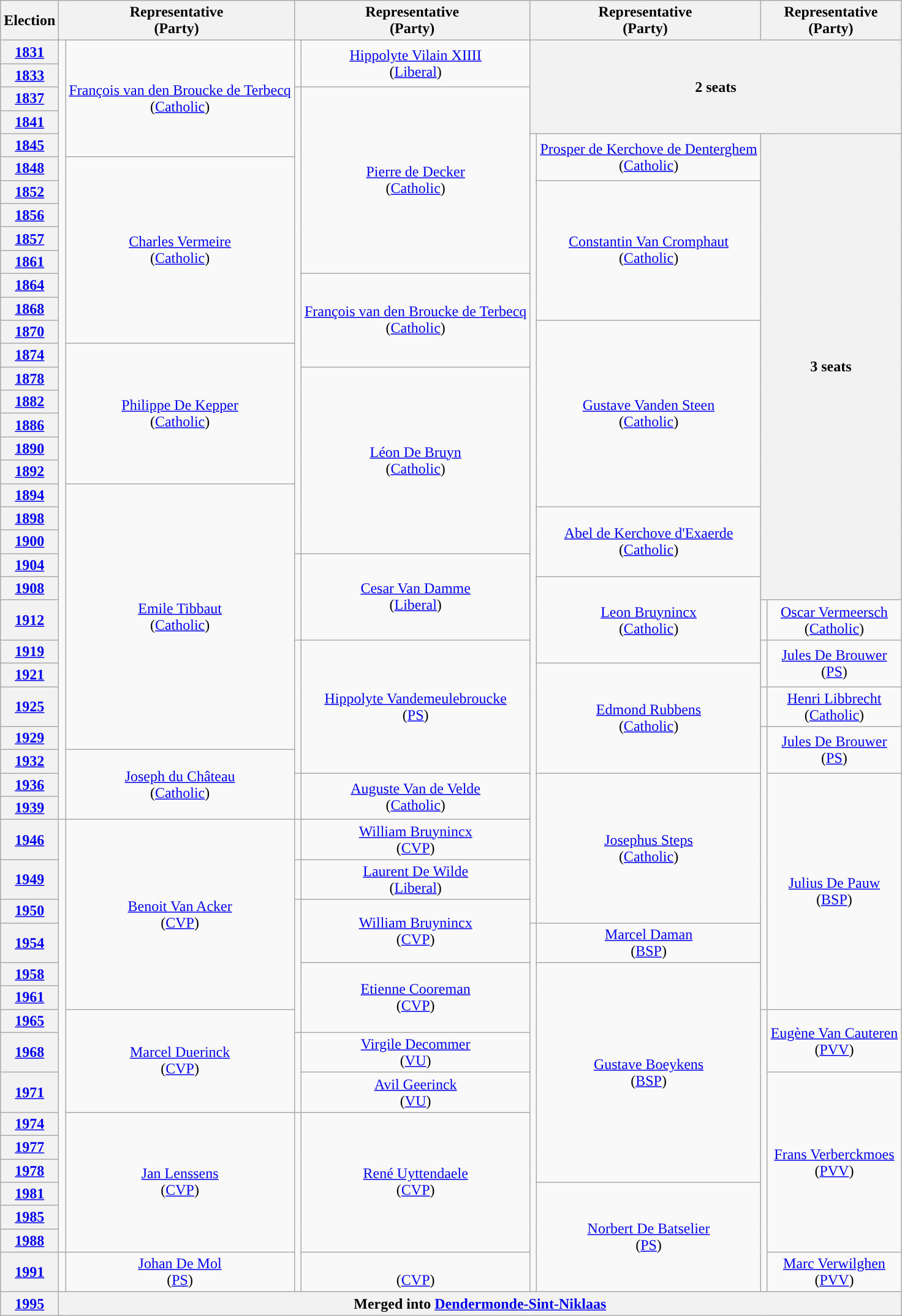<table class="wikitable" style="text-align:center">
<tr>
<th>Election</th>
<th colspan=2>Representative<br>(Party)</th>
<th colspan=2>Representative<br>(Party)</th>
<th colspan=2>Representative<br>(Party)</th>
<th colspan=2>Representative<br>(Party)</th>
</tr>
<tr>
<th><a href='#'>1831</a></th>
<td rowspan=32; style="background-color: "></td>
<td rowspan=5><a href='#'>François van den Broucke de Terbecq</a><br>(<a href='#'>Catholic</a>)</td>
<td rowspan=2; style="background-color: "></td>
<td rowspan=2><a href='#'>Hippolyte Vilain XIIII</a><br>(<a href='#'>Liberal</a>)</td>
<th rowspan=4; colspan=4>2 seats</th>
</tr>
<tr>
<th><a href='#'>1833</a></th>
</tr>
<tr>
<th><a href='#'>1837</a></th>
<td rowspan=20; style="background-color: "></td>
<td rowspan=8><a href='#'>Pierre de Decker</a><br>(<a href='#'>Catholic</a>)</td>
</tr>
<tr>
<th><a href='#'>1841</a></th>
</tr>
<tr>
<th><a href='#'>1845</a></th>
<td rowspan=31; style="background-color: "></td>
<td rowspan=2><a href='#'>Prosper de Kerchove de Denterghem</a><br>(<a href='#'>Catholic</a>)</td>
<th colspan=2; rowspan=20>3 seats</th>
</tr>
<tr>
<th><a href='#'>1848</a></th>
<td rowspan=8><a href='#'>Charles Vermeire</a><br>(<a href='#'>Catholic</a>)</td>
</tr>
<tr>
<th><a href='#'>1852</a></th>
<td rowspan=6><a href='#'>Constantin Van Cromphaut</a><br>(<a href='#'>Catholic</a>)</td>
</tr>
<tr>
<th><a href='#'>1856</a></th>
</tr>
<tr>
<th><a href='#'>1857</a></th>
</tr>
<tr>
<th><a href='#'>1861</a></th>
</tr>
<tr>
<th><a href='#'>1864</a></th>
<td rowspan=4><a href='#'>François van den Broucke de Terbecq</a><br>(<a href='#'>Catholic</a>)</td>
</tr>
<tr>
<th><a href='#'>1868</a></th>
</tr>
<tr>
<th><a href='#'>1870</a></th>
<td rowspan=8><a href='#'>Gustave Vanden Steen</a><br>(<a href='#'>Catholic</a>)</td>
</tr>
<tr>
<th><a href='#'>1874</a></th>
<td rowspan=6><a href='#'>Philippe De Kepper</a><br>(<a href='#'>Catholic</a>)</td>
</tr>
<tr>
<th><a href='#'>1878</a></th>
<td rowspan=8><a href='#'>Léon De Bruyn</a><br>(<a href='#'>Catholic</a>)</td>
</tr>
<tr>
<th><a href='#'>1882</a></th>
</tr>
<tr>
<th><a href='#'>1886</a></th>
</tr>
<tr>
<th><a href='#'>1890</a></th>
</tr>
<tr>
<th><a href='#'>1892</a></th>
</tr>
<tr>
<th><a href='#'>1894</a></th>
<td rowspan=10><a href='#'>Emile Tibbaut</a><br>(<a href='#'>Catholic</a>)</td>
</tr>
<tr>
<th><a href='#'>1898</a></th>
<td rowspan=3><a href='#'>Abel de Kerchove d'Exaerde</a><br>(<a href='#'>Catholic</a>)</td>
</tr>
<tr>
<th><a href='#'>1900</a></th>
</tr>
<tr>
<th><a href='#'>1904</a></th>
<td rowspan=3; style="background-color: "></td>
<td rowspan=3><a href='#'>Cesar Van Damme</a><br>(<a href='#'>Liberal</a>)</td>
</tr>
<tr>
<th><a href='#'>1908</a></th>
<td rowspan=3><a href='#'>Leon Bruynincx</a><br>(<a href='#'>Catholic</a>)</td>
</tr>
<tr>
<th><a href='#'>1912</a></th>
<td rowspan=1; style="background-color: "></td>
<td rowspan=1><a href='#'>Oscar Vermeersch</a><br>(<a href='#'>Catholic</a>)</td>
</tr>
<tr>
<th><a href='#'>1919</a></th>
<td rowspan=5; style="background-color: "></td>
<td rowspan=5><a href='#'>Hippolyte Vandemeulebroucke</a><br>(<a href='#'>PS</a>)</td>
<td rowspan=2; style="background-color: "></td>
<td rowspan=2><a href='#'>Jules De Brouwer</a><br>(<a href='#'>PS</a>)</td>
</tr>
<tr>
<th><a href='#'>1921</a></th>
<td rowspan=4><a href='#'>Edmond Rubbens</a><br>(<a href='#'>Catholic</a>)</td>
</tr>
<tr>
<th><a href='#'>1925</a></th>
<td rowspan=1; style="background-color: "></td>
<td rowspan=1><a href='#'>Henri Libbrecht</a><br>(<a href='#'>Catholic</a>)</td>
</tr>
<tr>
<th><a href='#'>1929</a></th>
<td rowspan=10; style="background-color: "></td>
<td rowspan=2><a href='#'>Jules De Brouwer</a><br>(<a href='#'>PS</a>)</td>
</tr>
<tr>
<th><a href='#'>1932</a></th>
<td rowspan=3><a href='#'>Joseph du Château</a><br>(<a href='#'>Catholic</a>)</td>
</tr>
<tr>
<th><a href='#'>1936</a></th>
<td rowspan=2; style="background-color: "></td>
<td rowspan=2><a href='#'>Auguste Van de Velde</a><br>(<a href='#'>Catholic</a>)</td>
<td rowspan=5><a href='#'>Josephus Steps</a><br>(<a href='#'>Catholic</a>)</td>
<td rowspan=8><a href='#'>Julius De Pauw</a><br>(<a href='#'>BSP</a>)</td>
</tr>
<tr>
<th><a href='#'>1939</a></th>
</tr>
<tr>
<th><a href='#'>1946</a></th>
<td rowspan=15; style="background-color: "></td>
<td rowspan=6><a href='#'>Benoit Van Acker</a><br>(<a href='#'>CVP</a>)</td>
<td rowspan=1; style="background-color: "></td>
<td rowspan=1><a href='#'>William Bruynincx</a><br>(<a href='#'>CVP</a>)</td>
</tr>
<tr>
<th><a href='#'>1949</a></th>
<td rowspan=1; style="background-color: "></td>
<td rowspan=1><a href='#'>Laurent De Wilde</a><br>(<a href='#'>Liberal</a>)</td>
</tr>
<tr>
<th><a href='#'>1950</a></th>
<td rowspan=5; style="background-color: "></td>
<td rowspan=2><a href='#'>William Bruynincx</a><br>(<a href='#'>CVP</a>)</td>
</tr>
<tr>
<th><a href='#'>1954</a></th>
<td rowspan=13; style="background-color: "></td>
<td rowspan=1><a href='#'>Marcel Daman</a><br>(<a href='#'>BSP</a>)</td>
</tr>
<tr>
<th><a href='#'>1958</a></th>
<td rowspan=3><a href='#'>Etienne Cooreman</a><br>(<a href='#'>CVP</a>)</td>
<td rowspan=8><a href='#'>Gustave Boeykens</a><br>(<a href='#'>BSP</a>)</td>
</tr>
<tr>
<th><a href='#'>1961</a></th>
</tr>
<tr>
<th><a href='#'>1965</a></th>
<td rowspan=3><a href='#'>Marcel Duerinck</a><br>(<a href='#'>CVP</a>)</td>
<td rowspan=10; style="background-color: "></td>
<td rowspan=2><a href='#'>Eugène Van Cauteren</a><br>(<a href='#'>PVV</a>)</td>
</tr>
<tr>
<th><a href='#'>1968</a></th>
<td rowspan=2; style="background-color: "></td>
<td rowspan=1><a href='#'>Virgile Decommer</a><br>(<a href='#'>VU</a>)</td>
</tr>
<tr>
<th><a href='#'>1971</a></th>
<td rowspan=1><a href='#'>Avil Geerinck</a><br>(<a href='#'>VU</a>)</td>
<td rowspan=7><a href='#'>Frans Verberckmoes</a><br>(<a href='#'>PVV</a>)</td>
</tr>
<tr>
<th><a href='#'>1974</a></th>
<td rowspan=6><a href='#'>Jan Lenssens</a><br>(<a href='#'>CVP</a>)</td>
<td rowspan=7; style="background-color: "></td>
<td rowspan=6><a href='#'>René Uyttendaele</a><br>(<a href='#'>CVP</a>)</td>
</tr>
<tr>
<th><a href='#'>1977</a></th>
</tr>
<tr>
<th><a href='#'>1978</a></th>
</tr>
<tr>
<th><a href='#'>1981</a></th>
<td rowspan=4><a href='#'>Norbert De Batselier</a><br>(<a href='#'>PS</a>)</td>
</tr>
<tr>
<th><a href='#'>1985</a></th>
</tr>
<tr>
<th><a href='#'>1988</a></th>
</tr>
<tr>
<th><a href='#'>1991</a></th>
<td rowspan=1; style="background-color: "></td>
<td rowspan=1><a href='#'>Johan De Mol</a><br>(<a href='#'>PS</a>)</td>
<td rowspan=1><br>(<a href='#'>CVP</a>)</td>
<td rowspan=1><a href='#'>Marc Verwilghen</a><br>(<a href='#'>PVV</a>)</td>
</tr>
<tr>
<th><a href='#'>1995</a></th>
<th colspan=8>Merged into <a href='#'>Dendermonde-Sint-Niklaas</a></th>
</tr>
</table>
